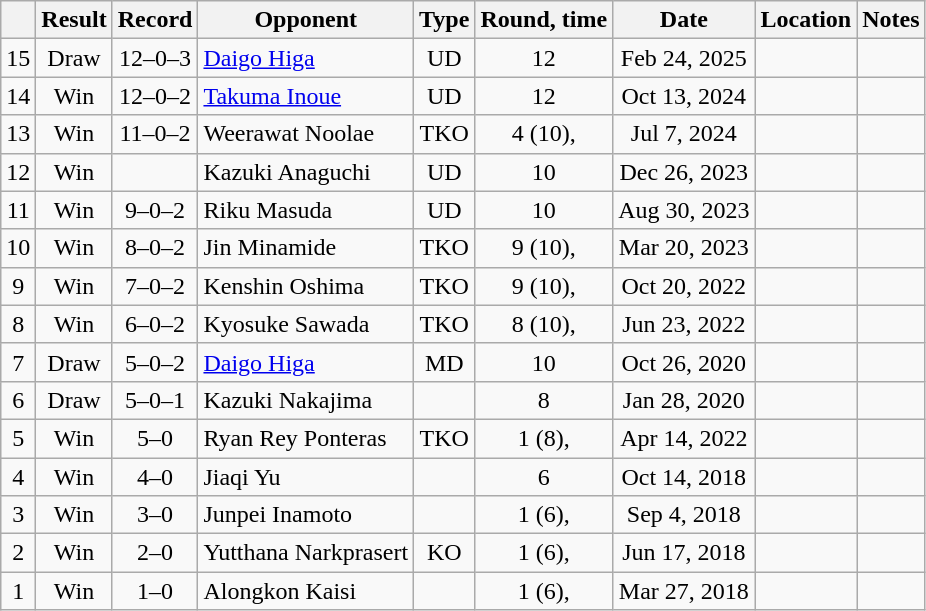<table class=wikitable style=text-align:center>
<tr>
<th></th>
<th>Result</th>
<th>Record</th>
<th>Opponent</th>
<th>Type</th>
<th>Round, time</th>
<th>Date</th>
<th>Location</th>
<th>Notes</th>
</tr>
<tr>
<td>15</td>
<td>Draw</td>
<td>12–0–3</td>
<td align=left><a href='#'>Daigo Higa</a></td>
<td>UD</td>
<td>12</td>
<td>Feb 24, 2025</td>
<td align=left></td>
<td align=left></td>
</tr>
<tr>
<td>14</td>
<td>Win</td>
<td>12–0–2</td>
<td align=left><a href='#'>Takuma Inoue</a></td>
<td>UD</td>
<td>12</td>
<td>Oct 13, 2024</td>
<td align=left></td>
<td align=left></td>
</tr>
<tr>
<td>13</td>
<td>Win</td>
<td>11–0–2</td>
<td align=left>Weerawat Noolae</td>
<td>TKO</td>
<td>4 (10), </td>
<td>Jul 7, 2024</td>
<td align=left></td>
<td align=left></td>
</tr>
<tr>
<td>12</td>
<td>Win</td>
<td></td>
<td align=left>Kazuki Anaguchi</td>
<td>UD</td>
<td>10</td>
<td>Dec 26, 2023</td>
<td align=left></td>
<td align=left></td>
</tr>
<tr>
<td>11</td>
<td>Win</td>
<td>9–0–2</td>
<td align=left>Riku Masuda</td>
<td>UD</td>
<td>10</td>
<td>Aug 30, 2023</td>
<td align=left></td>
<td align=left></td>
</tr>
<tr>
<td>10</td>
<td>Win</td>
<td>8–0–2</td>
<td align=left>Jin Minamide</td>
<td>TKO</td>
<td>9 (10), </td>
<td>Mar 20, 2023</td>
<td align=left></td>
<td align=left></td>
</tr>
<tr>
<td>9</td>
<td>Win</td>
<td>7–0–2</td>
<td align=left>Kenshin Oshima</td>
<td>TKO</td>
<td>9 (10), </td>
<td>Oct 20, 2022</td>
<td align=left></td>
<td align=left></td>
</tr>
<tr>
<td>8</td>
<td>Win</td>
<td>6–0–2</td>
<td align=left>Kyosuke Sawada</td>
<td>TKO</td>
<td>8 (10), </td>
<td>Jun 23, 2022</td>
<td align=left></td>
<td align=left></td>
</tr>
<tr>
<td>7</td>
<td>Draw</td>
<td>5–0–2</td>
<td align=left><a href='#'>Daigo Higa</a></td>
<td>MD</td>
<td>10</td>
<td>Oct 26, 2020</td>
<td align=left></td>
<td align=left></td>
</tr>
<tr>
<td>6</td>
<td>Draw</td>
<td>5–0–1</td>
<td align=left>Kazuki Nakajima</td>
<td></td>
<td>8</td>
<td>Jan 28, 2020</td>
<td align=left></td>
<td align=left></td>
</tr>
<tr>
<td>5</td>
<td>Win</td>
<td>5–0</td>
<td align=left>Ryan Rey Ponteras</td>
<td>TKO</td>
<td>1 (8), </td>
<td>Apr 14, 2022</td>
<td align=left></td>
<td align=left></td>
</tr>
<tr>
<td>4</td>
<td>Win</td>
<td>4–0</td>
<td align=left>Jiaqi Yu</td>
<td></td>
<td>6</td>
<td>Oct 14, 2018</td>
<td align=left></td>
<td align=left></td>
</tr>
<tr>
<td>3</td>
<td>Win</td>
<td>3–0</td>
<td align=left>Junpei Inamoto</td>
<td></td>
<td>1 (6), </td>
<td>Sep 4, 2018</td>
<td align=left></td>
<td align=left></td>
</tr>
<tr>
<td>2</td>
<td>Win</td>
<td>2–0</td>
<td align=left>Yutthana Narkprasert</td>
<td>KO</td>
<td>1 (6), </td>
<td>Jun 17, 2018</td>
<td align=left></td>
<td align=left></td>
</tr>
<tr>
<td>1</td>
<td>Win</td>
<td>1–0</td>
<td align=left>Alongkon Kaisi</td>
<td></td>
<td>1 (6), </td>
<td>Mar 27, 2018</td>
<td align=left></td>
<td align=left></td>
</tr>
</table>
